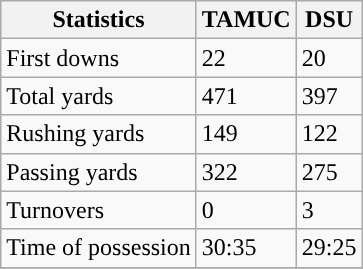<table class="wikitable" style="float: left;">
<tr>
<th>Statistics</th>
<th>TAMUC</th>
<th>DSU</th>
</tr>
<tr>
<td>First downs</td>
<td>22</td>
<td>20</td>
</tr>
<tr>
<td>Total yards</td>
<td>471</td>
<td>397</td>
</tr>
<tr>
<td>Rushing yards</td>
<td>149</td>
<td>122</td>
</tr>
<tr>
<td>Passing yards</td>
<td>322</td>
<td>275</td>
</tr>
<tr>
<td>Turnovers</td>
<td>0</td>
<td>3</td>
</tr>
<tr>
<td>Time of possession</td>
<td>30:35</td>
<td>29:25</td>
</tr>
<tr>
</tr>
</table>
